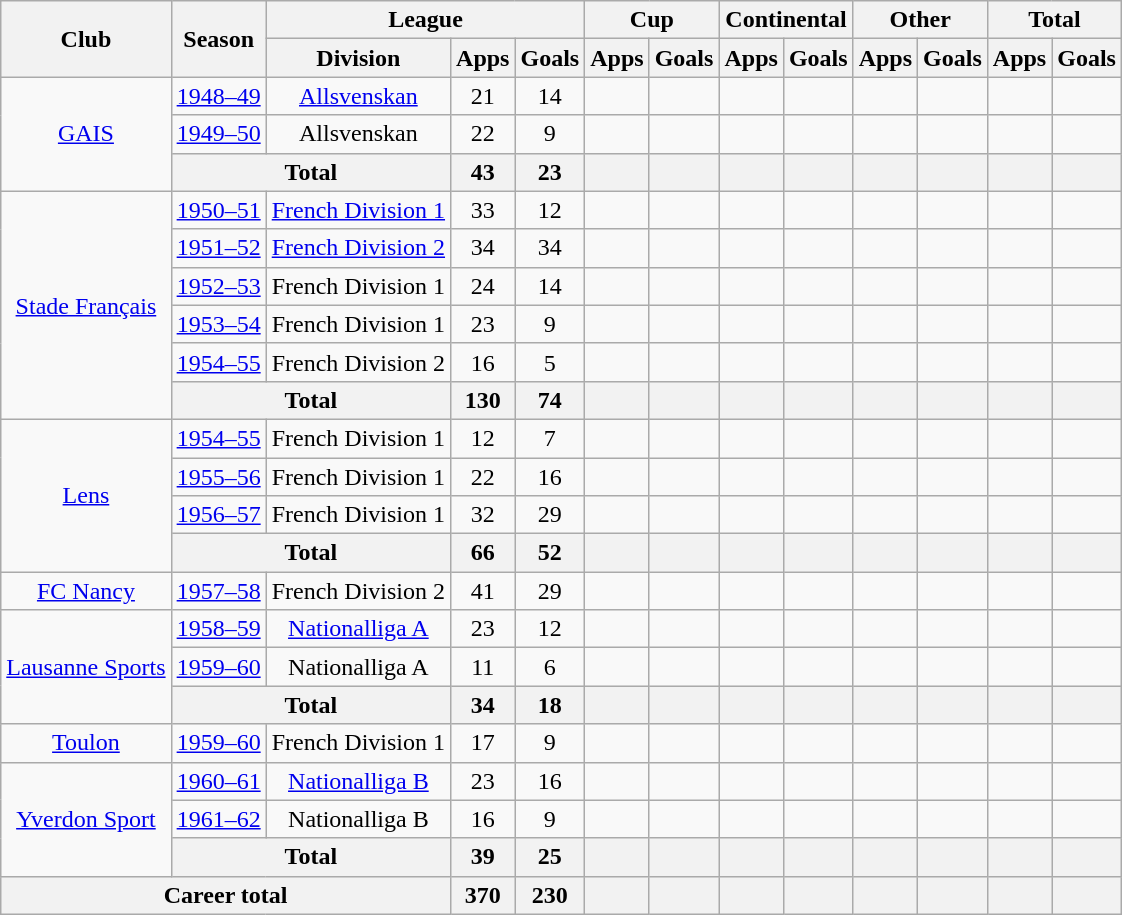<table class="wikitable" style="text-align:center">
<tr>
<th rowspan="2">Club</th>
<th rowspan="2">Season</th>
<th colspan="3">League</th>
<th colspan="2">Cup</th>
<th colspan="2">Continental</th>
<th colspan="2">Other</th>
<th colspan="2">Total</th>
</tr>
<tr>
<th>Division</th>
<th>Apps</th>
<th>Goals</th>
<th>Apps</th>
<th>Goals</th>
<th>Apps</th>
<th>Goals</th>
<th>Apps</th>
<th>Goals</th>
<th>Apps</th>
<th>Goals</th>
</tr>
<tr>
<td rowspan="3"><a href='#'>GAIS</a></td>
<td><a href='#'>1948–49</a></td>
<td><a href='#'>Allsvenskan</a></td>
<td>21</td>
<td>14</td>
<td></td>
<td></td>
<td></td>
<td></td>
<td></td>
<td></td>
<td></td>
<td></td>
</tr>
<tr>
<td><a href='#'>1949–50</a></td>
<td>Allsvenskan</td>
<td>22</td>
<td>9</td>
<td></td>
<td></td>
<td></td>
<td></td>
<td></td>
<td></td>
<td></td>
<td></td>
</tr>
<tr>
<th colspan="2">Total</th>
<th>43</th>
<th>23</th>
<th></th>
<th></th>
<th></th>
<th></th>
<th></th>
<th></th>
<th></th>
<th></th>
</tr>
<tr>
<td rowspan="6"><a href='#'>Stade Français</a></td>
<td><a href='#'>1950–51</a></td>
<td><a href='#'>French Division 1</a></td>
<td>33</td>
<td>12</td>
<td></td>
<td></td>
<td></td>
<td></td>
<td></td>
<td></td>
<td></td>
<td></td>
</tr>
<tr>
<td><a href='#'>1951–52</a></td>
<td><a href='#'>French Division 2</a></td>
<td>34</td>
<td>34</td>
<td></td>
<td></td>
<td></td>
<td></td>
<td></td>
<td></td>
<td></td>
<td></td>
</tr>
<tr>
<td><a href='#'>1952–53</a></td>
<td>French Division 1</td>
<td>24</td>
<td>14</td>
<td></td>
<td></td>
<td></td>
<td></td>
<td></td>
<td></td>
<td></td>
<td></td>
</tr>
<tr>
<td><a href='#'>1953–54</a></td>
<td>French Division 1</td>
<td>23</td>
<td>9</td>
<td></td>
<td></td>
<td></td>
<td></td>
<td></td>
<td></td>
<td></td>
<td></td>
</tr>
<tr>
<td><a href='#'>1954–55</a></td>
<td>French Division 2</td>
<td>16</td>
<td>5</td>
<td></td>
<td></td>
<td></td>
<td></td>
<td></td>
<td></td>
<td></td>
<td></td>
</tr>
<tr>
<th colspan="2">Total</th>
<th>130</th>
<th>74</th>
<th></th>
<th></th>
<th></th>
<th></th>
<th></th>
<th></th>
<th></th>
<th></th>
</tr>
<tr>
<td rowspan="4"><a href='#'>Lens</a></td>
<td><a href='#'>1954–55</a></td>
<td>French Division 1</td>
<td>12</td>
<td>7</td>
<td></td>
<td></td>
<td></td>
<td></td>
<td></td>
<td></td>
<td></td>
<td></td>
</tr>
<tr>
<td><a href='#'>1955–56</a></td>
<td>French Division 1</td>
<td>22</td>
<td>16</td>
<td></td>
<td></td>
<td></td>
<td></td>
<td></td>
<td></td>
<td></td>
<td></td>
</tr>
<tr>
<td><a href='#'>1956–57</a></td>
<td>French Division 1</td>
<td>32</td>
<td>29</td>
<td></td>
<td></td>
<td></td>
<td></td>
<td></td>
<td></td>
<td></td>
<td></td>
</tr>
<tr>
<th colspan="2">Total</th>
<th>66</th>
<th>52</th>
<th></th>
<th></th>
<th></th>
<th></th>
<th></th>
<th></th>
<th></th>
<th></th>
</tr>
<tr>
<td><a href='#'>FC Nancy</a></td>
<td><a href='#'>1957–58</a></td>
<td>French Division 2</td>
<td>41</td>
<td>29</td>
<td></td>
<td></td>
<td></td>
<td></td>
<td></td>
<td></td>
<td></td>
<td></td>
</tr>
<tr>
<td rowspan="3"><a href='#'>Lausanne Sports</a></td>
<td><a href='#'>1958–59</a></td>
<td><a href='#'>Nationalliga A</a></td>
<td>23</td>
<td>12</td>
<td></td>
<td></td>
<td></td>
<td></td>
<td></td>
<td></td>
<td></td>
<td></td>
</tr>
<tr>
<td><a href='#'>1959–60</a></td>
<td>Nationalliga A</td>
<td>11</td>
<td>6</td>
<td></td>
<td></td>
<td></td>
<td></td>
<td></td>
<td></td>
<td></td>
<td></td>
</tr>
<tr>
<th colspan="2">Total</th>
<th>34</th>
<th>18</th>
<th></th>
<th></th>
<th></th>
<th></th>
<th></th>
<th></th>
<th></th>
<th></th>
</tr>
<tr>
<td><a href='#'>Toulon</a></td>
<td><a href='#'>1959–60</a></td>
<td>French Division 1</td>
<td>17</td>
<td>9</td>
<td></td>
<td></td>
<td></td>
<td></td>
<td></td>
<td></td>
<td></td>
<td></td>
</tr>
<tr>
<td rowspan="3"><a href='#'>Yverdon Sport</a></td>
<td><a href='#'>1960–61</a></td>
<td><a href='#'>Nationalliga B</a></td>
<td>23</td>
<td>16</td>
<td></td>
<td></td>
<td></td>
<td></td>
<td></td>
<td></td>
<td></td>
<td></td>
</tr>
<tr>
<td><a href='#'>1961–62</a></td>
<td>Nationalliga B</td>
<td>16</td>
<td>9</td>
<td></td>
<td></td>
<td></td>
<td></td>
<td></td>
<td></td>
<td></td>
<td></td>
</tr>
<tr>
<th colspan="2">Total</th>
<th>39</th>
<th>25</th>
<th></th>
<th></th>
<th></th>
<th></th>
<th></th>
<th></th>
<th></th>
<th></th>
</tr>
<tr>
<th colspan="3">Career total</th>
<th>370</th>
<th>230</th>
<th></th>
<th></th>
<th></th>
<th></th>
<th></th>
<th></th>
<th></th>
<th></th>
</tr>
</table>
